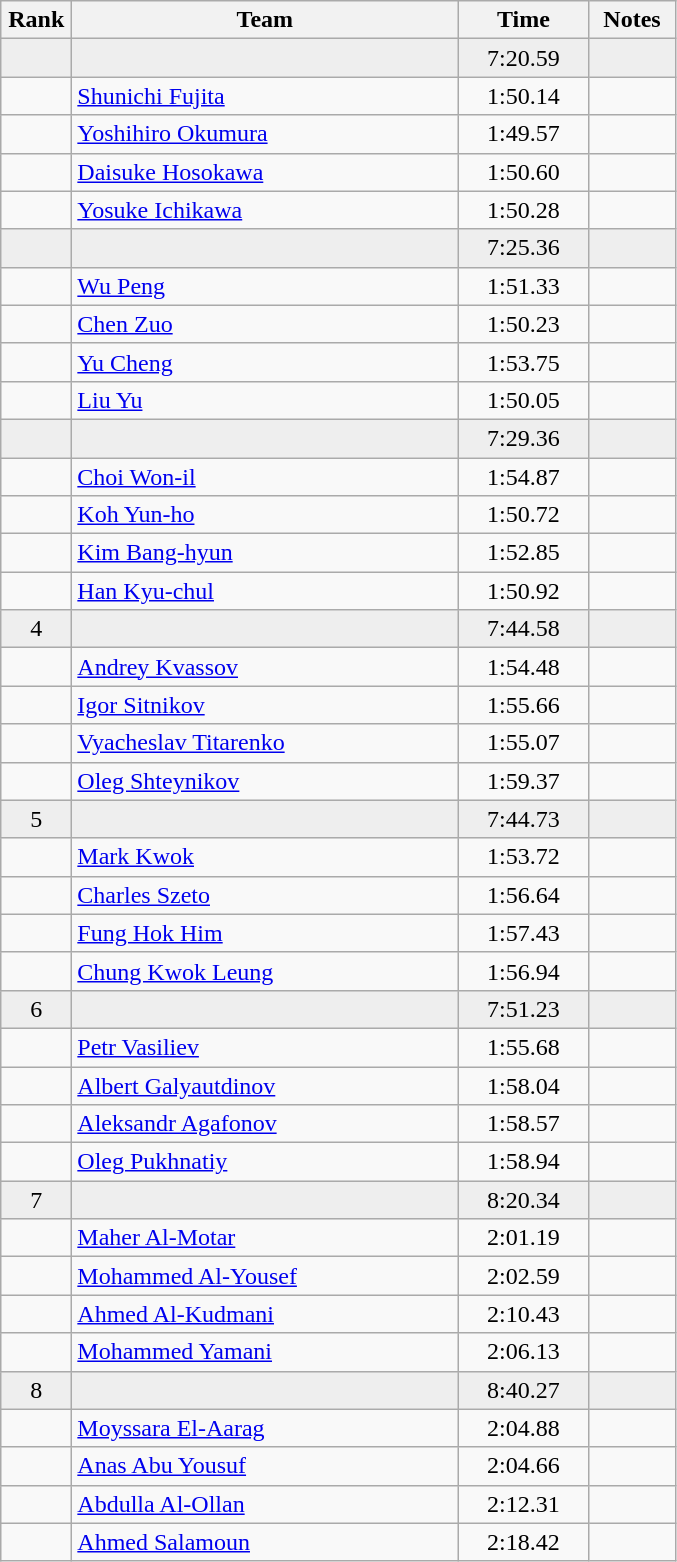<table class="wikitable" style="text-align:center">
<tr>
<th width=40>Rank</th>
<th width=250>Team</th>
<th width=80>Time</th>
<th width=50>Notes</th>
</tr>
<tr bgcolor=eeeeee>
<td></td>
<td align=left></td>
<td>7:20.59</td>
<td></td>
</tr>
<tr>
<td></td>
<td align=left><a href='#'>Shunichi Fujita</a></td>
<td>1:50.14</td>
<td></td>
</tr>
<tr>
<td></td>
<td align=left><a href='#'>Yoshihiro Okumura</a></td>
<td>1:49.57</td>
<td></td>
</tr>
<tr>
<td></td>
<td align=left><a href='#'>Daisuke Hosokawa</a></td>
<td>1:50.60</td>
<td></td>
</tr>
<tr>
<td></td>
<td align=left><a href='#'>Yosuke Ichikawa</a></td>
<td>1:50.28</td>
<td></td>
</tr>
<tr bgcolor=eeeeee>
<td></td>
<td align=left></td>
<td>7:25.36</td>
<td></td>
</tr>
<tr>
<td></td>
<td align=left><a href='#'>Wu Peng</a></td>
<td>1:51.33</td>
<td></td>
</tr>
<tr>
<td></td>
<td align=left><a href='#'>Chen Zuo</a></td>
<td>1:50.23</td>
<td></td>
</tr>
<tr>
<td></td>
<td align=left><a href='#'>Yu Cheng</a></td>
<td>1:53.75</td>
<td></td>
</tr>
<tr>
<td></td>
<td align=left><a href='#'>Liu Yu</a></td>
<td>1:50.05</td>
<td></td>
</tr>
<tr bgcolor=eeeeee>
<td></td>
<td align=left></td>
<td>7:29.36</td>
<td></td>
</tr>
<tr>
<td></td>
<td align=left><a href='#'>Choi Won-il</a></td>
<td>1:54.87</td>
<td></td>
</tr>
<tr>
<td></td>
<td align=left><a href='#'>Koh Yun-ho</a></td>
<td>1:50.72</td>
<td></td>
</tr>
<tr>
<td></td>
<td align=left><a href='#'>Kim Bang-hyun</a></td>
<td>1:52.85</td>
<td></td>
</tr>
<tr>
<td></td>
<td align=left><a href='#'>Han Kyu-chul</a></td>
<td>1:50.92</td>
<td></td>
</tr>
<tr bgcolor=eeeeee>
<td>4</td>
<td align=left></td>
<td>7:44.58</td>
<td></td>
</tr>
<tr>
<td></td>
<td align=left><a href='#'>Andrey Kvassov</a></td>
<td>1:54.48</td>
<td></td>
</tr>
<tr>
<td></td>
<td align=left><a href='#'>Igor Sitnikov</a></td>
<td>1:55.66</td>
<td></td>
</tr>
<tr>
<td></td>
<td align=left><a href='#'>Vyacheslav Titarenko</a></td>
<td>1:55.07</td>
<td></td>
</tr>
<tr>
<td></td>
<td align=left><a href='#'>Oleg Shteynikov</a></td>
<td>1:59.37</td>
<td></td>
</tr>
<tr bgcolor=eeeeee>
<td>5</td>
<td align=left></td>
<td>7:44.73</td>
<td></td>
</tr>
<tr>
<td></td>
<td align=left><a href='#'>Mark Kwok</a></td>
<td>1:53.72</td>
<td></td>
</tr>
<tr>
<td></td>
<td align=left><a href='#'>Charles Szeto</a></td>
<td>1:56.64</td>
<td></td>
</tr>
<tr>
<td></td>
<td align=left><a href='#'>Fung Hok Him</a></td>
<td>1:57.43</td>
<td></td>
</tr>
<tr>
<td></td>
<td align=left><a href='#'>Chung Kwok Leung</a></td>
<td>1:56.94</td>
<td></td>
</tr>
<tr bgcolor=eeeeee>
<td>6</td>
<td align=left></td>
<td>7:51.23</td>
<td></td>
</tr>
<tr>
<td></td>
<td align=left><a href='#'>Petr Vasiliev</a></td>
<td>1:55.68</td>
<td></td>
</tr>
<tr>
<td></td>
<td align=left><a href='#'>Albert Galyautdinov</a></td>
<td>1:58.04</td>
<td></td>
</tr>
<tr>
<td></td>
<td align=left><a href='#'>Aleksandr Agafonov</a></td>
<td>1:58.57</td>
<td></td>
</tr>
<tr>
<td></td>
<td align=left><a href='#'>Oleg Pukhnatiy</a></td>
<td>1:58.94</td>
<td></td>
</tr>
<tr bgcolor=eeeeee>
<td>7</td>
<td align=left></td>
<td>8:20.34</td>
<td></td>
</tr>
<tr>
<td></td>
<td align=left><a href='#'>Maher Al-Motar</a></td>
<td>2:01.19</td>
<td></td>
</tr>
<tr>
<td></td>
<td align=left><a href='#'>Mohammed Al-Yousef</a></td>
<td>2:02.59</td>
<td></td>
</tr>
<tr>
<td></td>
<td align=left><a href='#'>Ahmed Al-Kudmani</a></td>
<td>2:10.43</td>
<td></td>
</tr>
<tr>
<td></td>
<td align=left><a href='#'>Mohammed Yamani</a></td>
<td>2:06.13</td>
<td></td>
</tr>
<tr bgcolor=eeeeee>
<td>8</td>
<td align=left></td>
<td>8:40.27</td>
<td></td>
</tr>
<tr>
<td></td>
<td align=left><a href='#'>Moyssara El-Aarag</a></td>
<td>2:04.88</td>
<td></td>
</tr>
<tr>
<td></td>
<td align=left><a href='#'>Anas Abu Yousuf</a></td>
<td>2:04.66</td>
<td></td>
</tr>
<tr>
<td></td>
<td align=left><a href='#'>Abdulla Al-Ollan</a></td>
<td>2:12.31</td>
<td></td>
</tr>
<tr>
<td></td>
<td align=left><a href='#'>Ahmed Salamoun</a></td>
<td>2:18.42</td>
<td></td>
</tr>
</table>
